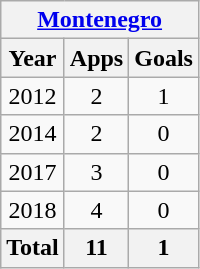<table class="wikitable" style="text-align:center">
<tr>
<th colspan=4><a href='#'>Montenegro</a></th>
</tr>
<tr>
<th>Year</th>
<th>Apps</th>
<th>Goals</th>
</tr>
<tr>
<td>2012</td>
<td>2</td>
<td>1</td>
</tr>
<tr>
<td>2014</td>
<td>2</td>
<td>0</td>
</tr>
<tr>
<td>2017</td>
<td>3</td>
<td>0</td>
</tr>
<tr>
<td>2018</td>
<td>4</td>
<td>0</td>
</tr>
<tr>
<th>Total</th>
<th>11</th>
<th>1</th>
</tr>
</table>
